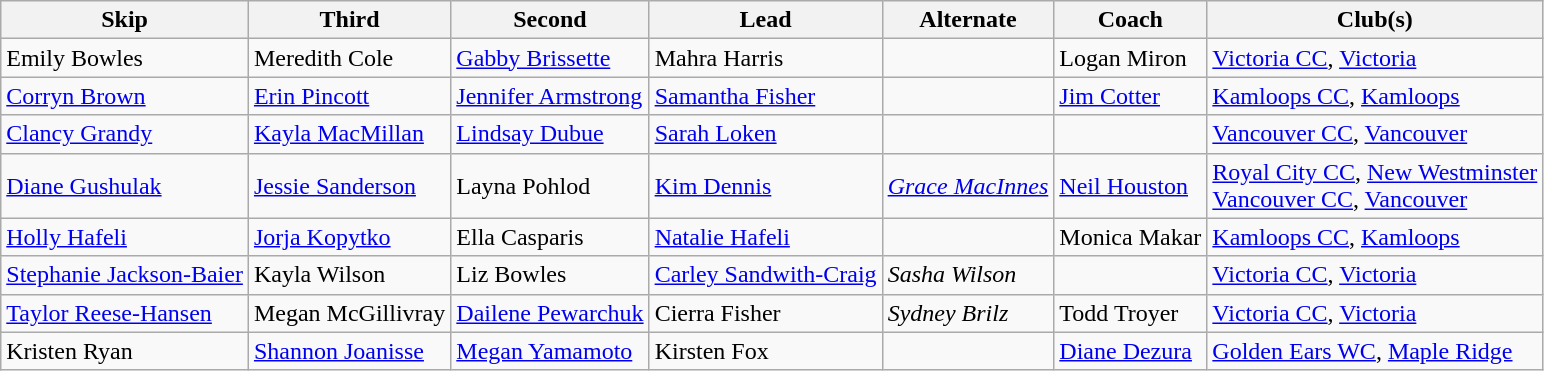<table class="wikitable">
<tr>
<th scope="col">Skip</th>
<th scope="col">Third</th>
<th scope="col">Second</th>
<th scope="col">Lead</th>
<th scope="col">Alternate</th>
<th scope="col">Coach</th>
<th scope="col">Club(s)</th>
</tr>
<tr>
<td>Emily Bowles</td>
<td>Meredith Cole</td>
<td><a href='#'>Gabby Brissette</a></td>
<td>Mahra Harris</td>
<td></td>
<td>Logan Miron</td>
<td><a href='#'>Victoria CC</a>, <a href='#'>Victoria</a></td>
</tr>
<tr>
<td><a href='#'>Corryn Brown</a></td>
<td><a href='#'>Erin Pincott</a></td>
<td><a href='#'>Jennifer Armstrong</a></td>
<td><a href='#'>Samantha Fisher</a></td>
<td></td>
<td><a href='#'>Jim Cotter</a></td>
<td><a href='#'>Kamloops CC</a>, <a href='#'>Kamloops</a></td>
</tr>
<tr>
<td><a href='#'>Clancy Grandy</a></td>
<td><a href='#'>Kayla MacMillan</a></td>
<td><a href='#'>Lindsay Dubue</a></td>
<td><a href='#'>Sarah Loken</a></td>
<td></td>
<td></td>
<td><a href='#'>Vancouver CC</a>, <a href='#'>Vancouver</a></td>
</tr>
<tr>
<td><a href='#'>Diane Gushulak</a></td>
<td><a href='#'>Jessie Sanderson</a></td>
<td>Layna Pohlod</td>
<td><a href='#'>Kim Dennis</a></td>
<td><em><a href='#'>Grace MacInnes</a></em></td>
<td><a href='#'>Neil Houston</a></td>
<td><a href='#'>Royal City CC</a>, <a href='#'>New Westminster</a><br><a href='#'>Vancouver CC</a>, <a href='#'>Vancouver</a></td>
</tr>
<tr>
<td><a href='#'>Holly Hafeli</a></td>
<td><a href='#'>Jorja Kopytko</a></td>
<td>Ella Casparis</td>
<td><a href='#'>Natalie Hafeli</a></td>
<td></td>
<td>Monica Makar</td>
<td><a href='#'>Kamloops CC</a>, <a href='#'>Kamloops</a></td>
</tr>
<tr>
<td><a href='#'>Stephanie Jackson-Baier</a></td>
<td>Kayla Wilson</td>
<td>Liz Bowles</td>
<td><a href='#'>Carley Sandwith-Craig</a></td>
<td><em>Sasha Wilson</em></td>
<td></td>
<td><a href='#'>Victoria CC</a>, <a href='#'>Victoria</a></td>
</tr>
<tr>
<td><a href='#'>Taylor Reese-Hansen</a></td>
<td>Megan McGillivray</td>
<td><a href='#'>Dailene Pewarchuk</a></td>
<td>Cierra Fisher</td>
<td><em>Sydney Brilz</em></td>
<td>Todd Troyer</td>
<td><a href='#'>Victoria CC</a>, <a href='#'>Victoria</a></td>
</tr>
<tr>
<td>Kristen Ryan</td>
<td><a href='#'>Shannon Joanisse</a></td>
<td><a href='#'>Megan Yamamoto</a></td>
<td>Kirsten Fox</td>
<td></td>
<td><a href='#'>Diane Dezura</a></td>
<td><a href='#'>Golden Ears WC</a>, <a href='#'>Maple Ridge</a></td>
</tr>
</table>
